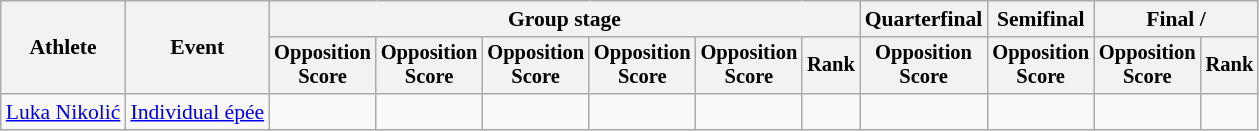<table class=wikitable style="font-size:90%">
<tr>
<th rowspan=2>Athlete</th>
<th rowspan=2>Event</th>
<th colspan=6>Group stage</th>
<th>Quarterfinal</th>
<th>Semifinal</th>
<th colspan=2>Final / </th>
</tr>
<tr style="font-size:95%">
<th>Opposition<br>Score</th>
<th>Opposition<br>Score</th>
<th>Opposition<br>Score</th>
<th>Opposition<br>Score</th>
<th>Opposition<br>Score</th>
<th>Rank</th>
<th>Opposition<br>Score</th>
<th>Opposition<br>Score</th>
<th>Opposition<br>Score</th>
<th>Rank</th>
</tr>
<tr align=center>
<td align=left><a href='#'>Luka Nikolić</a></td>
<td align=left rowspan=1><a href='#'>Individual épée</a></td>
<td></td>
<td></td>
<td></td>
<td></td>
<td></td>
<td></td>
<td></td>
<td></td>
<td></td>
<td></td>
</tr>
</table>
